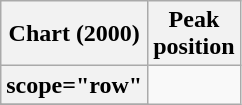<table class="wikitable plainrowheaders sortable" style="text-align:center;">
<tr>
<th scope="col">Chart (2000)</th>
<th scope="col">Peak<br>position</th>
</tr>
<tr>
<th>scope="row"</th>
</tr>
<tr>
</tr>
<tr>
</tr>
<tr>
</tr>
</table>
